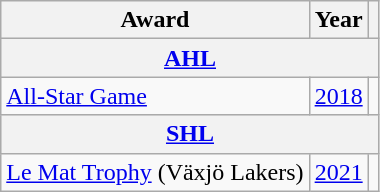<table class="wikitable">
<tr>
<th>Award</th>
<th>Year</th>
<th></th>
</tr>
<tr>
<th colspan="3"><a href='#'>AHL</a></th>
</tr>
<tr>
<td><a href='#'>All-Star Game</a></td>
<td><a href='#'>2018</a></td>
<td></td>
</tr>
<tr ALIGN="center" bgcolor="#e0e0e0">
<th colspan="3"><a href='#'>SHL</a></th>
</tr>
<tr>
<td><a href='#'>Le Mat Trophy</a> (Växjö Lakers)</td>
<td><a href='#'>2021</a></td>
<td></td>
</tr>
</table>
